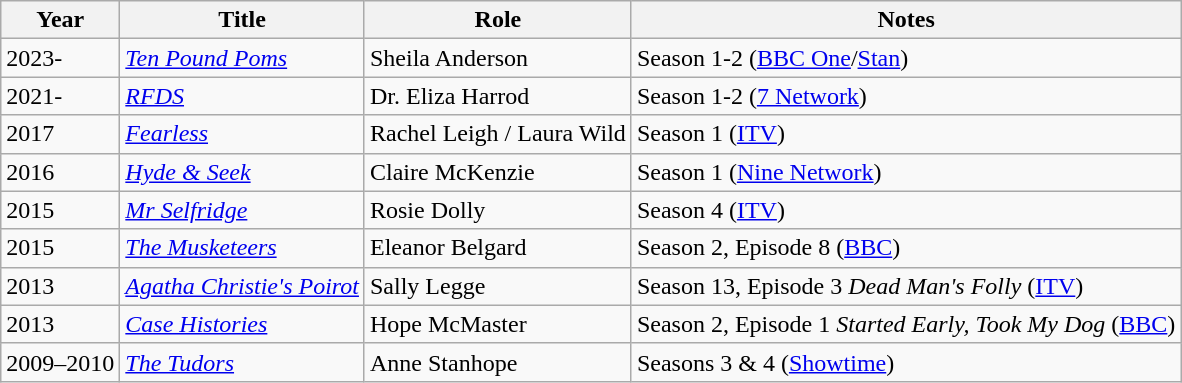<table class="wikitable sortable">
<tr>
<th>Year</th>
<th>Title</th>
<th>Role</th>
<th class="unsortable">Notes</th>
</tr>
<tr>
<td>2023-</td>
<td><em><a href='#'>Ten Pound Poms</a></em></td>
<td>Sheila Anderson</td>
<td>Season 1-2 (<a href='#'>BBC One</a>/<a href='#'>Stan</a>)</td>
</tr>
<tr>
<td>2021-</td>
<td><em><a href='#'>RFDS</a></em></td>
<td>Dr. Eliza Harrod</td>
<td>Season 1-2 (<a href='#'>7 Network</a>)</td>
</tr>
<tr>
<td>2017</td>
<td><em><a href='#'>Fearless</a></em></td>
<td>Rachel Leigh / Laura Wild</td>
<td>Season 1 (<a href='#'>ITV</a>)</td>
</tr>
<tr>
<td>2016</td>
<td><em><a href='#'>Hyde & Seek</a></em></td>
<td>Claire McKenzie</td>
<td>Season 1 (<a href='#'>Nine Network</a>)</td>
</tr>
<tr>
<td>2015</td>
<td><em><a href='#'>Mr Selfridge</a></em></td>
<td>Rosie Dolly</td>
<td>Season 4 (<a href='#'>ITV</a>)</td>
</tr>
<tr>
<td>2015</td>
<td><em><a href='#'>The Musketeers</a></em></td>
<td>Eleanor Belgard</td>
<td>Season 2, Episode 8 (<a href='#'>BBC</a>)</td>
</tr>
<tr>
<td>2013</td>
<td><em><a href='#'>Agatha Christie's Poirot</a></em></td>
<td>Sally Legge</td>
<td>Season 13, Episode 3 <em>Dead Man's Folly</em> (<a href='#'>ITV</a>)</td>
</tr>
<tr>
<td>2013</td>
<td><em><a href='#'>Case Histories</a></em></td>
<td>Hope McMaster</td>
<td>Season 2, Episode 1 <em>Started Early, Took My Dog</em> (<a href='#'>BBC</a>)</td>
</tr>
<tr>
<td>2009–2010</td>
<td><em><a href='#'>The Tudors</a></em></td>
<td>Anne Stanhope</td>
<td>Seasons 3 & 4 (<a href='#'>Showtime</a>)</td>
</tr>
</table>
